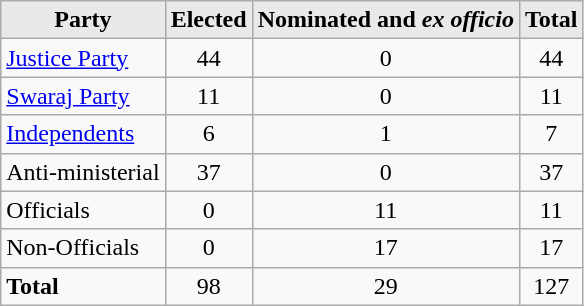<table class="wikitable">
<tr>
<th style="background-color:#E9E9E9" align=left valign=top>Party</th>
<th style="background-color:#E9E9E9" align=right>Elected</th>
<th style="background-color:#E9E9E9" align=right>Nominated and <em>ex officio</em></th>
<th style="background-color:#E9E9E9" align=right>Total</th>
</tr>
<tr>
<td align=left><a href='#'>Justice Party</a></td>
<td align=center>44</td>
<td align=center>0</td>
<td align=center>44</td>
</tr>
<tr>
<td align=left><a href='#'>Swaraj Party</a></td>
<td align=center>11</td>
<td align=center>0</td>
<td align=center>11</td>
</tr>
<tr>
<td align=left><a href='#'>Independents</a></td>
<td align=center>6</td>
<td align=center>1</td>
<td align=center>7</td>
</tr>
<tr>
<td align=left>Anti-ministerial</td>
<td align=center>37</td>
<td align=center>0</td>
<td align=center>37</td>
</tr>
<tr>
<td align=left>Officials</td>
<td align=center>0</td>
<td align=center>11</td>
<td align=center>11</td>
</tr>
<tr>
<td align=left>Non-Officials</td>
<td align=center>0</td>
<td align=center>17</td>
<td align=center>17</td>
</tr>
<tr>
<td align=left><strong>Total</strong></td>
<td align=center>98</td>
<td align=center>29</td>
<td align=center>127</td>
</tr>
</table>
